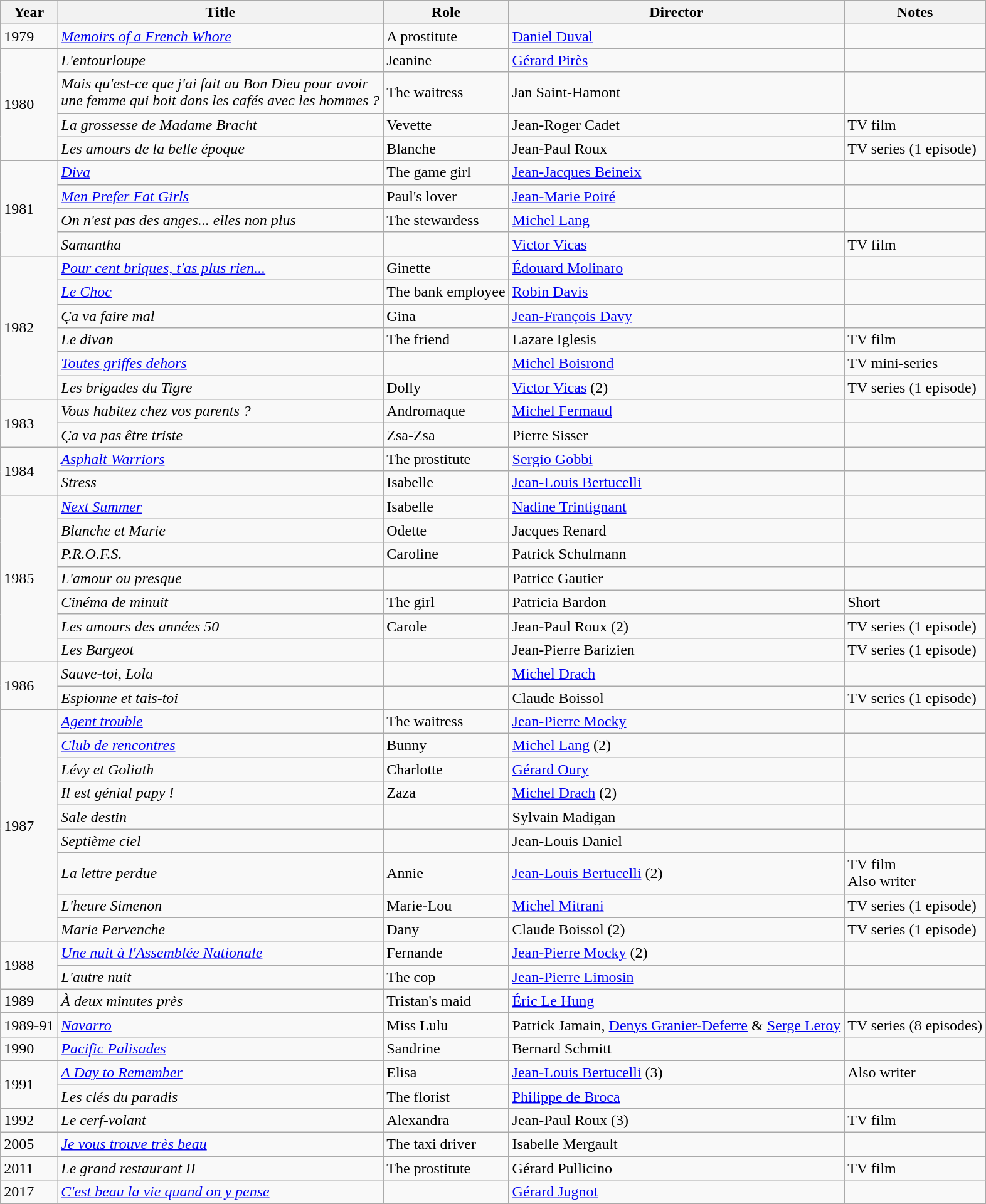<table class="wikitable sortable">
<tr>
<th>Year</th>
<th>Title</th>
<th>Role</th>
<th>Director</th>
<th class="unsortable">Notes</th>
</tr>
<tr>
<td rowspan=1>1979</td>
<td><em><a href='#'>Memoirs of a French Whore</a></em></td>
<td>A prostitute</td>
<td><a href='#'>Daniel Duval</a></td>
<td></td>
</tr>
<tr>
<td rowspan=4>1980</td>
<td><em>L'entourloupe</em></td>
<td>Jeanine</td>
<td><a href='#'>Gérard Pirès</a></td>
<td></td>
</tr>
<tr>
<td><em>Mais qu'est-ce que j'ai fait au Bon Dieu pour avoir<br> une femme qui boit dans les cafés avec les hommes ?</em></td>
<td>The waitress</td>
<td>Jan Saint-Hamont</td>
<td></td>
</tr>
<tr>
<td><em>La grossesse de Madame Bracht</em></td>
<td>Vevette</td>
<td>Jean-Roger Cadet</td>
<td>TV film</td>
</tr>
<tr>
<td><em>Les amours de la belle époque</em></td>
<td>Blanche</td>
<td>Jean-Paul Roux</td>
<td>TV series (1 episode)</td>
</tr>
<tr>
<td rowspan=4>1981</td>
<td><em><a href='#'>Diva</a></em></td>
<td>The game girl</td>
<td><a href='#'>Jean-Jacques Beineix</a></td>
<td></td>
</tr>
<tr>
<td><em><a href='#'>Men Prefer Fat Girls</a></em></td>
<td>Paul's lover</td>
<td><a href='#'>Jean-Marie Poiré</a></td>
<td></td>
</tr>
<tr>
<td><em>On n'est pas des anges... elles non plus</em></td>
<td>The stewardess</td>
<td><a href='#'>Michel Lang</a></td>
<td></td>
</tr>
<tr>
<td><em>Samantha</em></td>
<td></td>
<td><a href='#'>Victor Vicas</a></td>
<td>TV film</td>
</tr>
<tr>
<td rowspan=6>1982</td>
<td><em><a href='#'>Pour cent briques, t'as plus rien...</a></em></td>
<td>Ginette</td>
<td><a href='#'>Édouard Molinaro</a></td>
<td></td>
</tr>
<tr>
<td><em><a href='#'>Le Choc</a></em></td>
<td>The bank employee</td>
<td><a href='#'>Robin Davis</a></td>
<td></td>
</tr>
<tr>
<td><em>Ça va faire mal</em></td>
<td>Gina</td>
<td><a href='#'>Jean-François Davy</a></td>
<td></td>
</tr>
<tr>
<td><em>Le divan</em></td>
<td>The friend</td>
<td>Lazare Iglesis</td>
<td>TV film</td>
</tr>
<tr>
<td><em><a href='#'>Toutes griffes dehors</a></em></td>
<td></td>
<td><a href='#'>Michel Boisrond</a></td>
<td>TV mini-series</td>
</tr>
<tr>
<td><em>Les brigades du Tigre</em></td>
<td>Dolly</td>
<td><a href='#'>Victor Vicas</a> (2)</td>
<td>TV series (1 episode)</td>
</tr>
<tr>
<td rowspan=2>1983</td>
<td><em>Vous habitez chez vos parents ?</em></td>
<td>Andromaque</td>
<td><a href='#'>Michel Fermaud</a></td>
<td></td>
</tr>
<tr>
<td><em>Ça va pas être triste</em></td>
<td>Zsa-Zsa</td>
<td>Pierre Sisser</td>
<td></td>
</tr>
<tr>
<td rowspan=2>1984</td>
<td><em><a href='#'>Asphalt Warriors</a></em></td>
<td>The prostitute</td>
<td><a href='#'>Sergio Gobbi</a></td>
<td></td>
</tr>
<tr>
<td><em>Stress</em></td>
<td>Isabelle</td>
<td><a href='#'>Jean-Louis Bertucelli</a></td>
<td></td>
</tr>
<tr>
<td rowspan=7>1985</td>
<td><em><a href='#'>Next Summer</a></em></td>
<td>Isabelle</td>
<td><a href='#'>Nadine Trintignant</a></td>
<td></td>
</tr>
<tr>
<td><em>Blanche et Marie</em></td>
<td>Odette</td>
<td>Jacques Renard</td>
<td></td>
</tr>
<tr>
<td><em>P.R.O.F.S.</em></td>
<td>Caroline</td>
<td>Patrick Schulmann</td>
<td></td>
</tr>
<tr>
<td><em>L'amour ou presque</em></td>
<td></td>
<td>Patrice Gautier</td>
<td></td>
</tr>
<tr>
<td><em>Cinéma de minuit</em></td>
<td>The girl</td>
<td>Patricia Bardon</td>
<td>Short</td>
</tr>
<tr>
<td><em>Les amours des années 50</em></td>
<td>Carole</td>
<td>Jean-Paul Roux (2)</td>
<td>TV series (1 episode)</td>
</tr>
<tr>
<td><em>Les Bargeot</em></td>
<td></td>
<td>Jean-Pierre Barizien</td>
<td>TV series (1 episode)</td>
</tr>
<tr>
<td rowspan=2>1986</td>
<td><em>Sauve-toi, Lola</em></td>
<td></td>
<td><a href='#'>Michel Drach</a></td>
<td></td>
</tr>
<tr>
<td><em>Espionne et tais-toi</em></td>
<td></td>
<td>Claude Boissol</td>
<td>TV series (1 episode)</td>
</tr>
<tr>
<td rowspan=9>1987</td>
<td><em><a href='#'>Agent trouble</a></em></td>
<td>The waitress</td>
<td><a href='#'>Jean-Pierre Mocky</a></td>
<td></td>
</tr>
<tr>
<td><em><a href='#'>Club de rencontres</a></em></td>
<td>Bunny</td>
<td><a href='#'>Michel Lang</a> (2)</td>
<td></td>
</tr>
<tr>
<td><em>Lévy et Goliath</em></td>
<td>Charlotte</td>
<td><a href='#'>Gérard Oury</a></td>
<td></td>
</tr>
<tr>
<td><em>Il est génial papy !</em></td>
<td>Zaza</td>
<td><a href='#'>Michel Drach</a> (2)</td>
<td></td>
</tr>
<tr>
<td><em>Sale destin</em></td>
<td></td>
<td>Sylvain Madigan</td>
<td></td>
</tr>
<tr>
<td><em>Septième ciel</em></td>
<td></td>
<td>Jean-Louis Daniel</td>
<td></td>
</tr>
<tr>
<td><em>La lettre perdue</em></td>
<td>Annie</td>
<td><a href='#'>Jean-Louis Bertucelli</a> (2)</td>
<td>TV film<br>Also writer</td>
</tr>
<tr>
<td><em>L'heure Simenon</em></td>
<td>Marie-Lou</td>
<td><a href='#'>Michel Mitrani</a></td>
<td>TV series (1 episode)</td>
</tr>
<tr>
<td><em>Marie Pervenche</em></td>
<td>Dany</td>
<td>Claude Boissol (2)</td>
<td>TV series (1 episode)</td>
</tr>
<tr>
<td rowspan=2>1988</td>
<td><em><a href='#'>Une nuit à l'Assemblée Nationale</a></em></td>
<td>Fernande</td>
<td><a href='#'>Jean-Pierre Mocky</a> (2)</td>
<td></td>
</tr>
<tr>
<td><em>L'autre nuit</em></td>
<td>The cop</td>
<td><a href='#'>Jean-Pierre Limosin</a></td>
<td></td>
</tr>
<tr>
<td rowspan=1>1989</td>
<td><em>À deux minutes près</em></td>
<td>Tristan's maid</td>
<td><a href='#'>Éric Le Hung</a></td>
<td></td>
</tr>
<tr>
<td rowspan=1>1989-91</td>
<td><em><a href='#'>Navarro</a></em></td>
<td>Miss Lulu</td>
<td>Patrick Jamain, <a href='#'>Denys Granier-Deferre</a> & <a href='#'>Serge Leroy</a></td>
<td>TV series (8 episodes)</td>
</tr>
<tr>
<td rowspan=1>1990</td>
<td><em><a href='#'>Pacific Palisades</a></em></td>
<td>Sandrine</td>
<td>Bernard Schmitt</td>
<td></td>
</tr>
<tr>
<td rowspan=2>1991</td>
<td><em><a href='#'>A Day to Remember</a></em></td>
<td>Elisa</td>
<td><a href='#'>Jean-Louis Bertucelli</a> (3)</td>
<td>Also writer</td>
</tr>
<tr>
<td><em>Les clés du paradis</em></td>
<td>The florist</td>
<td><a href='#'>Philippe de Broca</a></td>
<td></td>
</tr>
<tr>
<td rowspan=1>1992</td>
<td><em>Le cerf-volant</em></td>
<td>Alexandra</td>
<td>Jean-Paul Roux (3)</td>
<td>TV film</td>
</tr>
<tr>
<td rowspan=1>2005</td>
<td><em><a href='#'>Je vous trouve très beau</a></em></td>
<td>The taxi driver</td>
<td>Isabelle Mergault</td>
<td></td>
</tr>
<tr>
<td rowspan=1>2011</td>
<td><em>Le grand restaurant II</em></td>
<td>The prostitute</td>
<td>Gérard Pullicino</td>
<td>TV film</td>
</tr>
<tr>
<td rowspan=1>2017</td>
<td><em><a href='#'>C'est beau la vie quand on y pense</a></em></td>
<td></td>
<td><a href='#'>Gérard Jugnot</a></td>
<td></td>
</tr>
<tr>
</tr>
</table>
